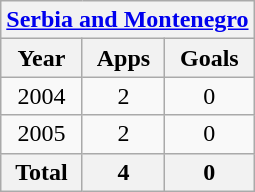<table class="wikitable" style="text-align:center">
<tr>
<th colspan=3><a href='#'>Serbia and Montenegro</a></th>
</tr>
<tr>
<th>Year</th>
<th>Apps</th>
<th>Goals</th>
</tr>
<tr>
<td>2004</td>
<td>2</td>
<td>0</td>
</tr>
<tr>
<td>2005</td>
<td>2</td>
<td>0</td>
</tr>
<tr>
<th>Total</th>
<th>4</th>
<th>0</th>
</tr>
</table>
